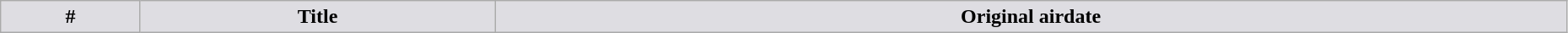<table class="wikitable plainrowheaders" style="width:98%;">
<tr>
<th style="background-color: #DEDDE2;">#</th>
<th ! style="background-color: #DEDDE2;">Title</th>
<th ! style="background-color: #DEDDE2;">Original airdate<br>




</th>
</tr>
</table>
